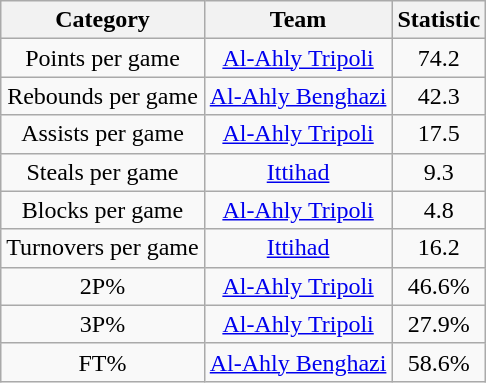<table class="wikitable" style="text-align:center">
<tr>
<th>Category</th>
<th>Team</th>
<th>Statistic</th>
</tr>
<tr>
<td>Points per game</td>
<td><a href='#'>Al-Ahly Tripoli</a></td>
<td>74.2</td>
</tr>
<tr>
<td>Rebounds per game</td>
<td><a href='#'>Al-Ahly Benghazi</a></td>
<td>42.3</td>
</tr>
<tr>
<td>Assists per game</td>
<td><a href='#'>Al-Ahly Tripoli</a></td>
<td>17.5</td>
</tr>
<tr>
<td>Steals per game</td>
<td><a href='#'>Ittihad</a></td>
<td>9.3</td>
</tr>
<tr>
<td>Blocks per game</td>
<td><a href='#'>Al-Ahly Tripoli</a></td>
<td>4.8</td>
</tr>
<tr>
<td>Turnovers per game</td>
<td><a href='#'>Ittihad</a></td>
<td>16.2</td>
</tr>
<tr>
<td>2P%</td>
<td><a href='#'>Al-Ahly Tripoli</a></td>
<td>46.6%</td>
</tr>
<tr>
<td>3P%</td>
<td><a href='#'>Al-Ahly Tripoli</a></td>
<td>27.9%</td>
</tr>
<tr>
<td>FT%</td>
<td><a href='#'>Al-Ahly Benghazi</a></td>
<td>58.6%</td>
</tr>
</table>
